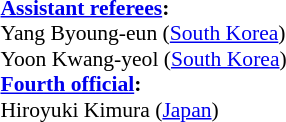<table width=50% style="font-size: 90%">
<tr>
<td><br><strong><a href='#'>Assistant referees</a>:</strong>
<br>Yang Byoung-eun (<a href='#'>South Korea</a>)
<br>Yoon Kwang-yeol (<a href='#'>South Korea</a>)
<br><strong><a href='#'>Fourth official</a>:</strong>
<br>Hiroyuki Kimura (<a href='#'>Japan</a>)</td>
</tr>
</table>
